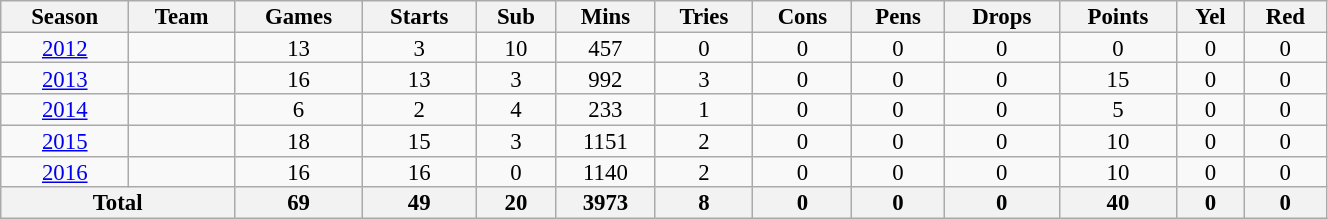<table class="wikitable" style="text-align:center; line-height:90%; font-size:95%; width:70%;">
<tr>
<th>Season</th>
<th>Team</th>
<th>Games</th>
<th>Starts</th>
<th>Sub</th>
<th>Mins</th>
<th>Tries</th>
<th>Cons</th>
<th>Pens</th>
<th>Drops</th>
<th>Points</th>
<th>Yel</th>
<th>Red</th>
</tr>
<tr>
<td><a href='#'>2012</a></td>
<td></td>
<td>13</td>
<td>3</td>
<td>10</td>
<td>457</td>
<td>0</td>
<td>0</td>
<td>0</td>
<td>0</td>
<td>0</td>
<td>0</td>
<td>0</td>
</tr>
<tr>
<td><a href='#'>2013</a></td>
<td></td>
<td>16</td>
<td>13</td>
<td>3</td>
<td>992</td>
<td>3</td>
<td>0</td>
<td>0</td>
<td>0</td>
<td>15</td>
<td>0</td>
<td>0</td>
</tr>
<tr>
<td><a href='#'>2014</a></td>
<td></td>
<td>6</td>
<td>2</td>
<td>4</td>
<td>233</td>
<td>1</td>
<td>0</td>
<td>0</td>
<td>0</td>
<td>5</td>
<td>0</td>
<td>0</td>
</tr>
<tr>
<td><a href='#'>2015</a></td>
<td></td>
<td>18</td>
<td>15</td>
<td>3</td>
<td>1151</td>
<td>2</td>
<td>0</td>
<td>0</td>
<td>0</td>
<td>10</td>
<td>0</td>
<td>0</td>
</tr>
<tr>
<td><a href='#'>2016</a></td>
<td></td>
<td>16</td>
<td>16</td>
<td>0</td>
<td>1140</td>
<td>2</td>
<td>0</td>
<td>0</td>
<td>0</td>
<td>10</td>
<td>0</td>
<td>0</td>
</tr>
<tr>
<th colspan="2">Total</th>
<th>69</th>
<th>49</th>
<th>20</th>
<th>3973</th>
<th>8</th>
<th>0</th>
<th>0</th>
<th>0</th>
<th>40</th>
<th>0</th>
<th>0</th>
</tr>
</table>
